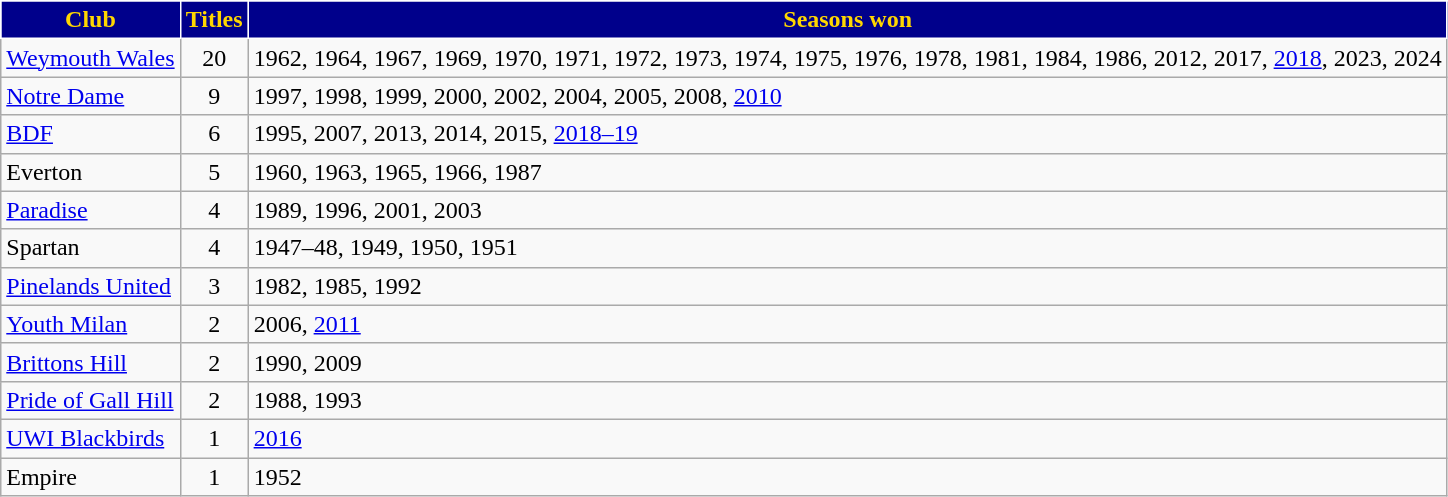<table class="sortable wikitable">
<tr>
<th style="background:darkblue; color:gold; border:1px solid white;">Club</th>
<th style="background:darkblue; color:gold; border:1px solid white;">Titles</th>
<th style="background:darkblue; color:gold; border:1px solid white;">Seasons won</th>
</tr>
<tr>
<td><a href='#'>Weymouth Wales</a></td>
<td align=center>20</td>
<td>1962, 1964, 1967, 1969, 1970, 1971, 1972, 1973, 1974, 1975, 1976, 1978, 1981, 1984, 1986, 2012, 2017, <a href='#'>2018</a>, 2023, 2024</td>
</tr>
<tr>
<td><a href='#'>Notre Dame</a></td>
<td align=center>9</td>
<td>1997, 1998, 1999, 2000, 2002, 2004, 2005, 2008, <a href='#'>2010</a></td>
</tr>
<tr>
<td><a href='#'>BDF</a></td>
<td align=center>6</td>
<td>1995, 2007, 2013, 2014, 2015, <a href='#'>2018–19</a></td>
</tr>
<tr>
<td>Everton</td>
<td align=center>5</td>
<td>1960, 1963, 1965, 1966, 1987</td>
</tr>
<tr>
<td><a href='#'>Paradise</a></td>
<td align=center>4</td>
<td>1989, 1996, 2001, 2003</td>
</tr>
<tr>
<td>Spartan</td>
<td align=center>4</td>
<td>1947–48, 1949, 1950, 1951</td>
</tr>
<tr>
<td><a href='#'>Pinelands United</a></td>
<td align=center>3</td>
<td>1982, 1985, 1992</td>
</tr>
<tr>
<td><a href='#'>Youth Milan</a></td>
<td align=center>2</td>
<td>2006, <a href='#'>2011</a></td>
</tr>
<tr>
<td><a href='#'>Brittons Hill</a></td>
<td align=center>2</td>
<td>1990, 2009</td>
</tr>
<tr>
<td><a href='#'>Pride of Gall Hill</a></td>
<td align=center>2</td>
<td>1988, 1993</td>
</tr>
<tr>
<td><a href='#'>UWI Blackbirds</a></td>
<td align=center>1</td>
<td><a href='#'>2016</a></td>
</tr>
<tr>
<td>Empire</td>
<td align=center>1</td>
<td>1952</td>
</tr>
</table>
